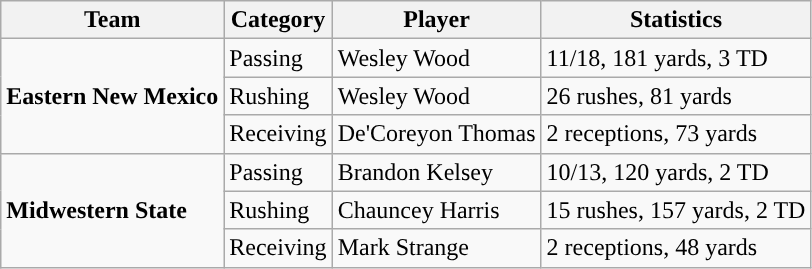<table class="wikitable" style="float: left;">
<tr>
<th>Team</th>
<th>Category</th>
<th>Player</th>
<th>Statistics</th>
</tr>
<tr>
<td rowspan=3><strong>Eastern New Mexico</strong></td>
<td>Passing</td>
<td>Wesley Wood</td>
<td>11/18, 181 yards, 3 TD</td>
</tr>
<tr>
<td>Rushing</td>
<td>Wesley Wood</td>
<td>26 rushes, 81 yards</td>
</tr>
<tr>
<td>Receiving</td>
<td>De'Coreyon Thomas</td>
<td>2 receptions, 73 yards</td>
</tr>
<tr>
<td rowspan=3><strong>Midwestern State</strong></td>
<td>Passing</td>
<td>Brandon Kelsey</td>
<td>10/13, 120 yards, 2 TD</td>
</tr>
<tr>
<td>Rushing</td>
<td>Chauncey Harris</td>
<td>15 rushes, 157 yards, 2 TD</td>
</tr>
<tr>
<td>Receiving</td>
<td>Mark Strange</td>
<td>2 receptions, 48 yards</td>
</tr>
</table>
